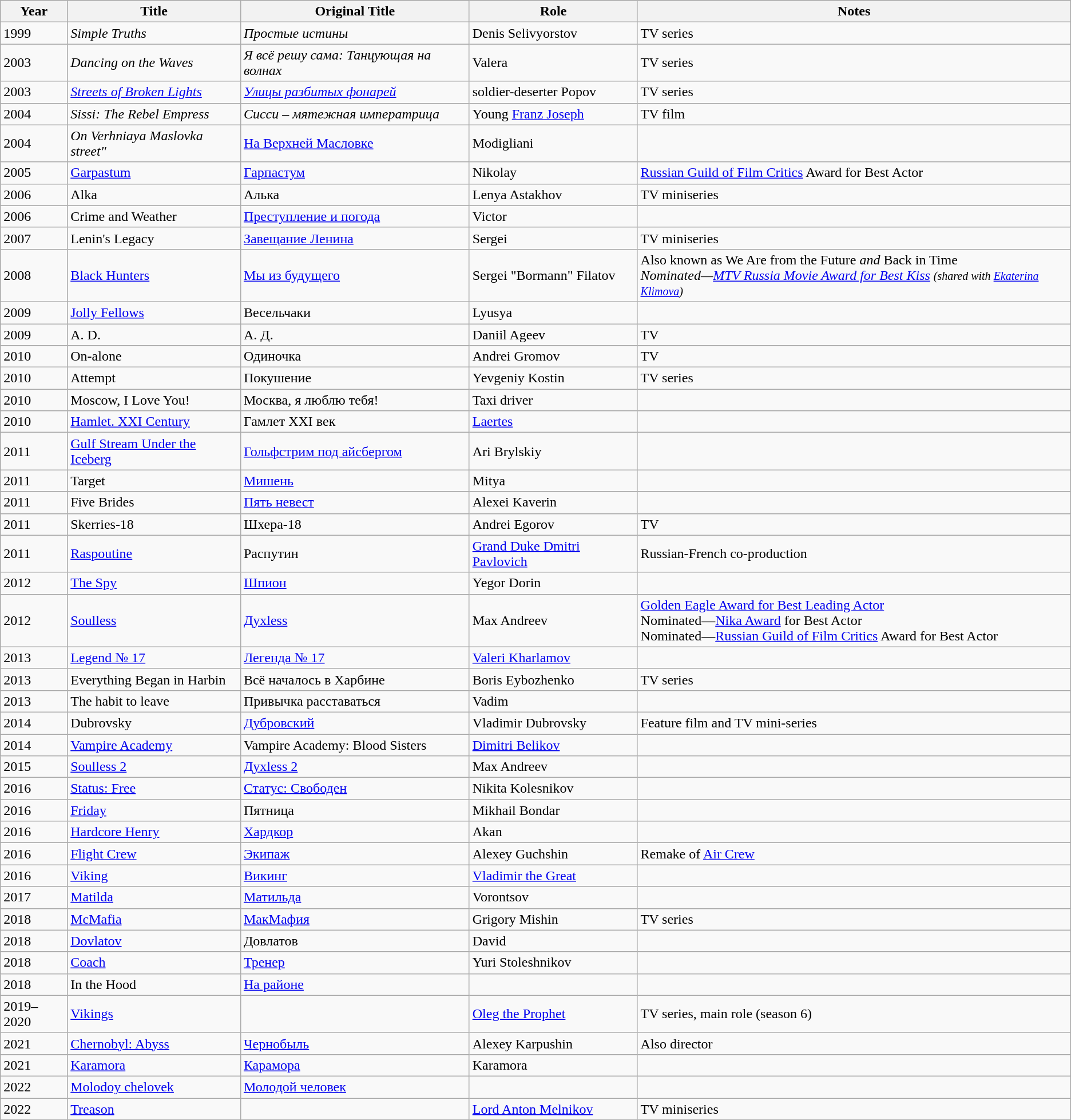<table class="wikitable sortable">
<tr>
<th>Year</th>
<th>Title</th>
<th>Original Title</th>
<th>Role</th>
<th>Notes</th>
</tr>
<tr>
<td>1999</td>
<td><em>Simple Truths</em></td>
<td><em>Простые истины</em></td>
<td>Denis Selivyorstov</td>
<td>TV series</td>
</tr>
<tr>
<td>2003</td>
<td><em>Dancing on the Waves</em></td>
<td><em>Я всё решу сама: Танцующая на волнах</em></td>
<td>Valera</td>
<td>TV series</td>
</tr>
<tr>
<td>2003</td>
<td><em><a href='#'>Streets of Broken Lights</a></em></td>
<td><em><a href='#'>Улицы разбитых фонарей</a></em></td>
<td>soldier-deserter Popov</td>
<td>TV series</td>
</tr>
<tr>
<td>2004</td>
<td><em>Sissi: The Rebel Empress</em></td>
<td><em>Сисси – мятежная императрица</em></td>
<td>Young <a href='#'>Franz Joseph</a></td>
<td>TV film</td>
</tr>
<tr>
<td>2004</td>
<td><em>On Verhniaya Maslovka street"</td>
<td></em><a href='#'>На Верхней Масловке</a><em></td>
<td>Modigliani</td>
<td></td>
</tr>
<tr>
<td>2005</td>
<td></em><a href='#'>Garpastum</a><em></td>
<td></em><a href='#'>Гарпастум</a><em></td>
<td>Nikolay</td>
<td><a href='#'>Russian Guild of Film Critics</a> Award for Best Actor</td>
</tr>
<tr>
<td>2006</td>
<td></em>Alka<em></td>
<td></em>Алька<em></td>
<td>Lenya Astakhov</td>
<td>TV miniseries</td>
</tr>
<tr>
<td>2006</td>
<td></em>Crime and Weather<em></td>
<td></em><a href='#'>Преступление и погода</a><em></td>
<td>Victor</td>
<td></td>
</tr>
<tr>
<td>2007</td>
<td></em>Lenin's Legacy<em></td>
<td></em><a href='#'>Завещание Ленина</a><em></td>
<td>Sergei</td>
<td>TV miniseries</td>
</tr>
<tr>
<td>2008</td>
<td></em><a href='#'>Black Hunters</a><em></td>
<td></em><a href='#'>Мы из будущего</a><em></td>
<td>Sergei "Bormann" Filatov</td>
<td>Also known as </em>We Are from the Future<em> and </em>Back in Time<em> <br> Nominated—<a href='#'>MTV Russia Movie Award for Best Kiss</a> <small>(shared with <a href='#'>Ekaterina Klimova</a>)</small></td>
</tr>
<tr>
<td>2009</td>
<td></em><a href='#'>Jolly Fellows</a><em></td>
<td></em>Весельчаки<em></td>
<td>Lyusya</td>
<td></td>
</tr>
<tr>
<td>2009</td>
<td></em>A. D.<em></td>
<td></em>А. Д.<em></td>
<td>Daniil Ageev</td>
<td>TV</td>
</tr>
<tr>
<td>2010</td>
<td></em>On-alone<em></td>
<td></em>Одиночка<em></td>
<td>Andrei Gromov</td>
<td>TV</td>
</tr>
<tr>
<td>2010</td>
<td></em>Attempt<em></td>
<td></em>Покушение<em></td>
<td>Yevgeniy Kostin</td>
<td>TV series</td>
</tr>
<tr>
<td>2010</td>
<td></em>Moscow, I Love You!<em></td>
<td></em>Москва, я люблю тебя!<em></td>
<td>Taxi driver</td>
<td></td>
</tr>
<tr>
<td>2010</td>
<td></em><a href='#'>Hamlet. XXI Century</a><em></td>
<td></em>Гамлет XXI век<em></td>
<td><a href='#'>Laertes</a></td>
<td></td>
</tr>
<tr>
<td>2011</td>
<td></em><a href='#'>Gulf Stream Under the Iceberg</a><em></td>
<td></em><a href='#'>Гольфстрим под айсбергом</a><em></td>
<td>Ari Brylskiy</td>
<td></td>
</tr>
<tr>
<td>2011</td>
<td></em>Target<em></td>
<td></em><a href='#'>Мишень</a><em></td>
<td>Mitya</td>
<td></td>
</tr>
<tr>
<td>2011</td>
<td></em>Five Brides<em></td>
<td></em><a href='#'>Пять невест</a><em></td>
<td>Alexei Kaverin</td>
<td></td>
</tr>
<tr>
<td>2011</td>
<td></em>Skerries-18<em></td>
<td></em>Шхера-18<em></td>
<td>Andrei Egorov</td>
<td>TV</td>
</tr>
<tr>
<td>2011</td>
<td></em><a href='#'>Raspoutine</a><em></td>
<td></em>Распутин<em></td>
<td><a href='#'>Grand Duke Dmitri Pavlovich</a></td>
<td>Russian-French co-production</td>
</tr>
<tr>
<td>2012</td>
<td></em><a href='#'>The Spy</a><em></td>
<td></em><a href='#'>Шпион</a><em></td>
<td>Yegor Dorin</td>
<td></td>
</tr>
<tr>
<td>2012</td>
<td></em><a href='#'>Soulless</a><em></td>
<td></em><a href='#'>Духless</a><em></td>
<td>Max Andreev</td>
<td><a href='#'>Golden Eagle Award for Best Leading Actor</a> <br> Nominated—<a href='#'>Nika Award</a> for Best Actor <br> Nominated—<a href='#'>Russian Guild of Film Critics</a> Award for Best Actor</td>
</tr>
<tr>
<td>2013</td>
<td></em><a href='#'>Legend № 17</a><em></td>
<td></em><a href='#'>Легенда № 17</a><em></td>
<td><a href='#'>Valeri Kharlamov</a></td>
<td></td>
</tr>
<tr>
<td>2013</td>
<td></em>Everything Began in Harbin<em></td>
<td></em>Всё началось в Харбине<em></td>
<td>Boris Eybozhenko</td>
<td>TV series</td>
</tr>
<tr>
<td>2013</td>
<td></em>The habit to leave<em></td>
<td></em>Привычка расставаться<em></td>
<td>Vadim</td>
<td></td>
</tr>
<tr>
<td>2014</td>
<td></em>Dubrovsky<em></td>
<td></em><a href='#'>Дубровский</a><em></td>
<td>Vladimir Dubrovsky</td>
<td>Feature film and TV mini-series</td>
</tr>
<tr>
<td>2014</td>
<td></em><a href='#'>Vampire Academy</a><em></td>
<td></em>Vampire Academy: Blood Sisters<em></td>
<td><a href='#'>Dimitri Belikov</a></td>
<td></td>
</tr>
<tr>
<td>2015</td>
<td></em><a href='#'>Soulless 2</a><em></td>
<td></em><a href='#'>Духless 2</a><em></td>
<td>Max Andreev</td>
<td></td>
</tr>
<tr>
<td>2016</td>
<td></em><a href='#'>Status: Free</a><em></td>
<td></em><a href='#'>Статус: Свободен</a><em></td>
<td>Nikita Kolesnikov</td>
<td></td>
</tr>
<tr>
<td>2016</td>
<td></em><a href='#'>Friday</a><em></td>
<td></em>Пятница<em></td>
<td>Mikhail Bondar</td>
<td></td>
</tr>
<tr>
<td>2016</td>
<td></em><a href='#'>Hardcore Henry</a><em></td>
<td></em><a href='#'>Хардкор</a><em></td>
<td>Akan</td>
<td></td>
</tr>
<tr>
<td>2016</td>
<td></em><a href='#'>Flight Crew</a><em></td>
<td></em><a href='#'>Экипаж</a><em></td>
<td>Alexey Guchshin</td>
<td>Remake of <a href='#'>Air Crew</a></td>
</tr>
<tr>
<td>2016</td>
<td></em><a href='#'>Viking</a><em></td>
<td></em><a href='#'>Викинг</a><em></td>
<td><a href='#'>Vladimir the Great</a></td>
<td></td>
</tr>
<tr>
<td>2017</td>
<td></em><a href='#'>Matilda</a><em></td>
<td></em><a href='#'>Матильда</a><em></td>
<td>Vorontsov</td>
<td></td>
</tr>
<tr>
<td>2018</td>
<td></em><a href='#'>McMafia</a><em></td>
<td></em><a href='#'>МакМафия</a><em></td>
<td>Grigory Mishin</td>
<td>TV series</td>
</tr>
<tr>
<td>2018</td>
<td></em><a href='#'>Dovlatov</a><em></td>
<td></em>Довлатов<em></td>
<td>David</td>
<td></td>
</tr>
<tr>
<td>2018</td>
<td></em><a href='#'>Coach</a><em></td>
<td></em><a href='#'>Тренер</a><em></td>
<td>Yuri Stoleshnikov</td>
<td></td>
</tr>
<tr>
<td>2018</td>
<td></em>In the Hood<em></td>
<td></em><a href='#'>На районе</a><em></td>
<td></td>
<td></td>
</tr>
<tr>
<td>2019–2020</td>
<td></em><a href='#'>Vikings</a><em></td>
<td></td>
<td><a href='#'>Oleg the Prophet</a></td>
<td>TV series, main role (season 6)</td>
</tr>
<tr>
<td>2021</td>
<td></em><a href='#'>Chernobyl: Abyss</a><em></td>
<td></em><a href='#'>Чернобыль</a><em></td>
<td>Alexey Karpushin</td>
<td>Also director</td>
</tr>
<tr>
<td>2021</td>
<td></em><a href='#'>Karamora</a><em></td>
<td></em><a href='#'>Карамора</a><em></td>
<td>Karamora</td>
<td></td>
</tr>
<tr>
<td>2022</td>
<td></em><a href='#'>Molodoy chelovek</a><em></td>
<td></em><a href='#'>Молодой человек</a><em></td>
<td></td>
</tr>
<tr>
<td>2022</td>
<td></em><a href='#'>Treason</a><em></td>
<td></td>
<td></em><a href='#'>Lord Anton Melnikov</a><em></td>
<td>TV miniseries</td>
</tr>
</table>
